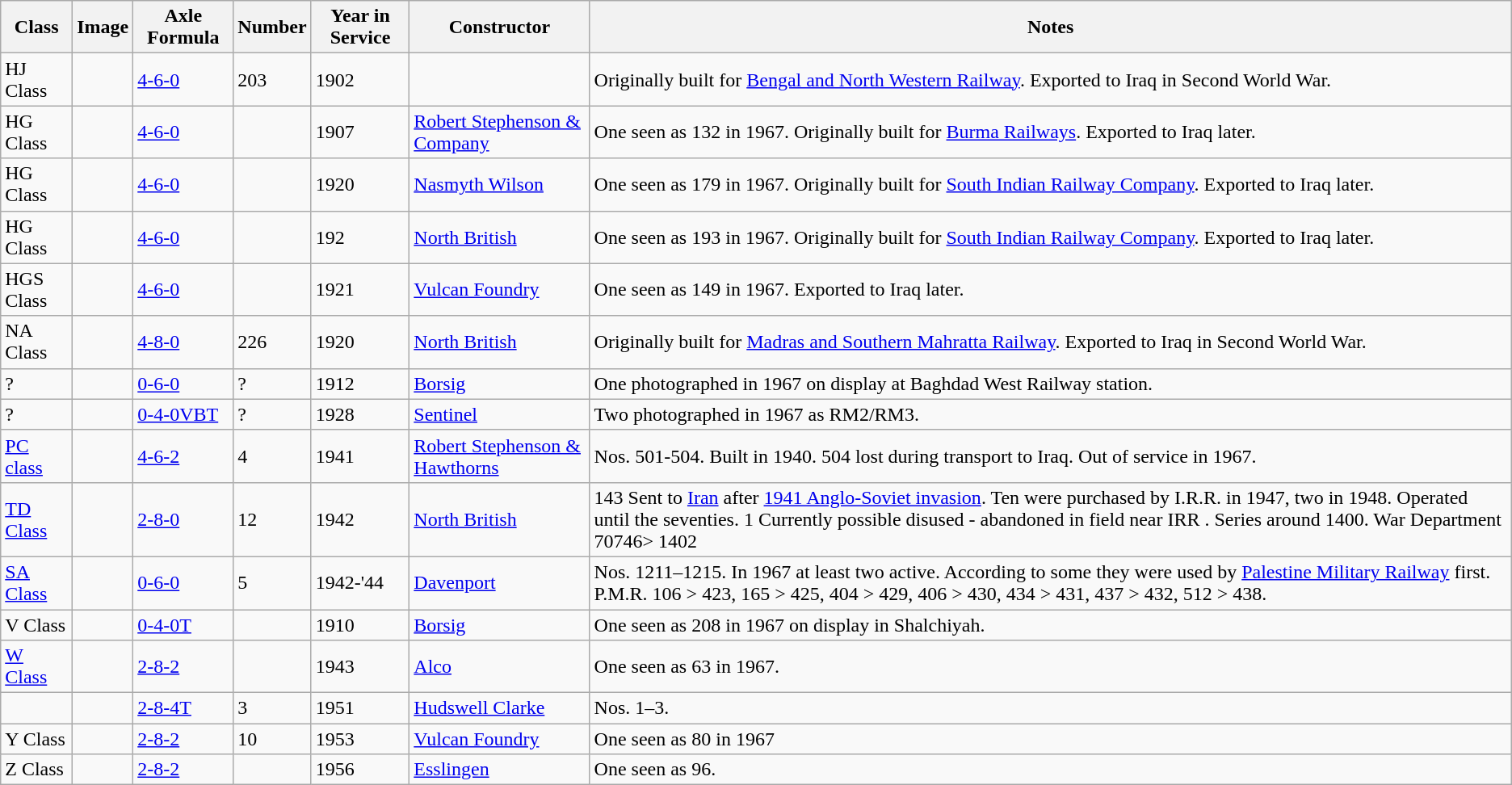<table class="wikitable sortable">
<tr>
<th align=center>Class</th>
<th align=center>Image</th>
<th align=center>Axle Formula</th>
<th align=center>Number</th>
<th align=center>Year in Service</th>
<th align=center>Constructor</th>
<th align=center>Notes</th>
</tr>
<tr>
<td>HJ Class</td>
<td></td>
<td><a href='#'>4-6-0</a></td>
<td>203</td>
<td>1902</td>
<td></td>
<td>Originally built for <a href='#'>Bengal and North Western Railway</a>. Exported to Iraq in Second World War.</td>
</tr>
<tr>
<td>HG Class</td>
<td></td>
<td><a href='#'>4-6-0</a></td>
<td></td>
<td>1907</td>
<td><a href='#'>Robert Stephenson & Company</a></td>
<td>One seen as 132 in 1967. Originally built for <a href='#'>Burma Railways</a>. Exported to Iraq later.</td>
</tr>
<tr>
<td>HG Class</td>
<td></td>
<td><a href='#'>4-6-0</a></td>
<td></td>
<td>1920</td>
<td><a href='#'>Nasmyth Wilson</a></td>
<td>One seen as 179 in 1967. Originally built for <a href='#'>South Indian Railway Company</a>. Exported to Iraq later.</td>
</tr>
<tr>
<td>HG Class</td>
<td></td>
<td><a href='#'>4-6-0</a></td>
<td></td>
<td>192</td>
<td><a href='#'>North British</a></td>
<td>One seen as 193 in 1967. Originally built for <a href='#'>South Indian Railway Company</a>. Exported to Iraq later.</td>
</tr>
<tr>
<td>HGS Class</td>
<td></td>
<td><a href='#'>4-6-0</a></td>
<td></td>
<td>1921</td>
<td><a href='#'>Vulcan Foundry</a></td>
<td>One seen as 149 in 1967. Exported to Iraq later.</td>
</tr>
<tr>
<td>NA Class</td>
<td></td>
<td><a href='#'>4-8-0</a></td>
<td>226</td>
<td>1920</td>
<td><a href='#'>North British</a></td>
<td>Originally built for <a href='#'>Madras and Southern Mahratta Railway</a>. Exported to Iraq in Second World War.</td>
</tr>
<tr>
<td>?</td>
<td></td>
<td><a href='#'>0-6-0</a></td>
<td>?</td>
<td>1912</td>
<td><a href='#'>Borsig</a></td>
<td>One photographed in 1967 on display at Baghdad West Railway station.</td>
</tr>
<tr>
<td>?</td>
<td></td>
<td><a href='#'>0-4-0VBT</a></td>
<td>?</td>
<td>1928</td>
<td><a href='#'>Sentinel</a></td>
<td>Two photographed in 1967 as RM2/RM3.</td>
</tr>
<tr>
<td><a href='#'>PC class</a></td>
<td></td>
<td><a href='#'>4-6-2</a></td>
<td>4</td>
<td>1941</td>
<td><a href='#'>Robert Stephenson & Hawthorns</a></td>
<td>Nos. 501-504. Built in 1940. 504 lost during transport to Iraq. Out of service in 1967.</td>
</tr>
<tr>
<td><a href='#'>TD Class</a></td>
<td></td>
<td><a href='#'>2-8-0</a></td>
<td>12</td>
<td>1942</td>
<td><a href='#'>North British</a></td>
<td>143 Sent to <a href='#'>Iran</a> after <a href='#'>1941 Anglo-Soviet invasion</a>. Ten were purchased by I.R.R. in 1947, two in 1948. Operated until the seventies. 1 Currently possible disused - abandoned in field near IRR . Series around 1400. War Department 70746> 1402</td>
</tr>
<tr>
<td><a href='#'>SA Class</a></td>
<td></td>
<td><a href='#'>0-6-0</a></td>
<td>5</td>
<td>1942-'44</td>
<td><a href='#'>Davenport</a></td>
<td>Nos. 1211–1215. In 1967 at least two active. According to some they were used by <a href='#'>Palestine Military Railway</a> first. P.M.R. 106 > 423, 165 > 425, 404 > 429, 406 > 430, 434 > 431, 437 > 432, 512 > 438.</td>
</tr>
<tr>
<td>V Class</td>
<td></td>
<td><a href='#'>0-4-0T</a></td>
<td></td>
<td>1910</td>
<td><a href='#'>Borsig</a></td>
<td>One seen as 208 in 1967 on display in Shalchiyah.</td>
</tr>
<tr>
<td><a href='#'>W Class</a></td>
<td></td>
<td><a href='#'>2-8-2</a></td>
<td></td>
<td>1943</td>
<td><a href='#'>Alco</a></td>
<td>One seen as 63 in 1967.</td>
</tr>
<tr>
<td></td>
<td></td>
<td><a href='#'>2-8-4T</a></td>
<td>3</td>
<td>1951</td>
<td><a href='#'>Hudswell Clarke</a></td>
<td>Nos. 1–3.</td>
</tr>
<tr>
<td>Y Class</td>
<td></td>
<td><a href='#'>2-8-2</a></td>
<td>10</td>
<td>1953</td>
<td><a href='#'>Vulcan Foundry</a></td>
<td>One seen as 80 in 1967</td>
</tr>
<tr>
<td>Z Class</td>
<td></td>
<td><a href='#'>2-8-2</a></td>
<td></td>
<td>1956</td>
<td><a href='#'>Esslingen</a></td>
<td>One seen as 96.</td>
</tr>
</table>
